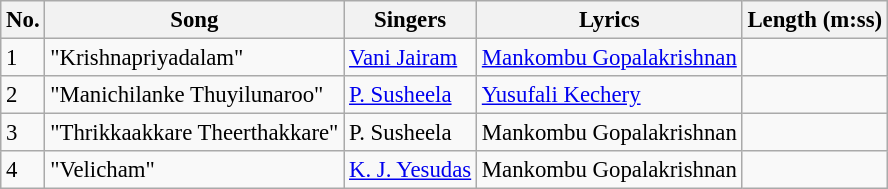<table class="wikitable" style="font-size:95%;">
<tr>
<th>No.</th>
<th>Song</th>
<th>Singers</th>
<th>Lyrics</th>
<th>Length (m:ss)</th>
</tr>
<tr>
<td>1</td>
<td>"Krishnapriyadalam"</td>
<td><a href='#'>Vani Jairam</a></td>
<td><a href='#'>Mankombu Gopalakrishnan</a></td>
<td></td>
</tr>
<tr>
<td>2</td>
<td>"Manichilanke Thuyilunaroo"</td>
<td><a href='#'>P. Susheela</a></td>
<td><a href='#'>Yusufali Kechery</a></td>
<td></td>
</tr>
<tr>
<td>3</td>
<td>"Thrikkaakkare Theerthakkare"</td>
<td>P. Susheela</td>
<td>Mankombu Gopalakrishnan</td>
<td></td>
</tr>
<tr>
<td>4</td>
<td>"Velicham"</td>
<td><a href='#'>K. J. Yesudas</a></td>
<td>Mankombu Gopalakrishnan</td>
<td></td>
</tr>
</table>
